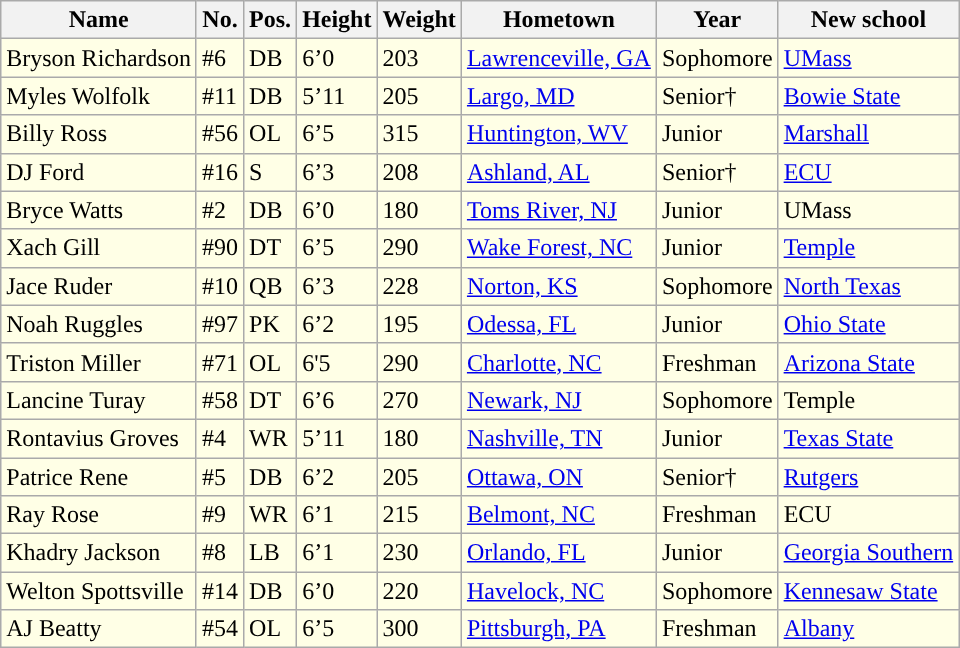<table class="wikitable sortable">
<tr>
<th>Name</th>
<th>No.</th>
<th>Pos.</th>
<th>Height</th>
<th>Weight</th>
<th>Hometown</th>
<th>Year</th>
<th class="unsortable">New school</th>
</tr>
<tr style="background:#FFFFE6;">
<td>Bryson Richardson</td>
<td>#6</td>
<td>DB</td>
<td>6’0</td>
<td>203</td>
<td><a href='#'>Lawrenceville, GA</a></td>
<td>Sophomore</td>
<td><a href='#'>UMass</a></td>
</tr>
<tr style="background:#FFFFE6;">
<td>Myles Wolfolk</td>
<td>#11</td>
<td>DB</td>
<td>5’11</td>
<td>205</td>
<td><a href='#'>Largo, MD</a></td>
<td>Senior†</td>
<td><a href='#'>Bowie State</a></td>
</tr>
<tr style="background:#FFFFE6;">
<td>Billy Ross</td>
<td>#56</td>
<td>OL</td>
<td>6’5</td>
<td>315</td>
<td><a href='#'>Huntington, WV</a></td>
<td>Junior</td>
<td><a href='#'>Marshall</a></td>
</tr>
<tr style="background:#FFFFE6;">
<td>DJ Ford</td>
<td>#16</td>
<td>S</td>
<td>6’3</td>
<td>208</td>
<td><a href='#'>Ashland, AL</a></td>
<td>Senior†</td>
<td><a href='#'>ECU</a></td>
</tr>
<tr style="background:#FFFFE6;">
<td>Bryce Watts</td>
<td>#2</td>
<td>DB</td>
<td>6’0</td>
<td>180</td>
<td><a href='#'>Toms River, NJ</a></td>
<td> Junior</td>
<td>UMass</td>
</tr>
<tr style="background:#FFFFE6;">
<td>Xach Gill</td>
<td>#90</td>
<td>DT</td>
<td>6’5</td>
<td>290</td>
<td><a href='#'>Wake Forest, NC</a></td>
<td>Junior</td>
<td><a href='#'>Temple</a></td>
</tr>
<tr style="background:#FFFFE6;">
<td>Jace Ruder</td>
<td>#10</td>
<td>QB</td>
<td>6’3</td>
<td>228</td>
<td><a href='#'>Norton, KS</a></td>
<td> Sophomore</td>
<td><a href='#'>North Texas</a></td>
</tr>
<tr style="background:#FFFFE6;">
<td>Noah Ruggles</td>
<td>#97</td>
<td>PK</td>
<td>6’2</td>
<td>195</td>
<td><a href='#'>Odessa, FL</a></td>
<td>Junior</td>
<td><a href='#'>Ohio State</a></td>
</tr>
<tr style="background:#FFFFE6;">
<td>Triston Miller</td>
<td>#71</td>
<td>OL</td>
<td>6'5</td>
<td>290</td>
<td><a href='#'>Charlotte, NC</a></td>
<td> Freshman</td>
<td><a href='#'>Arizona State</a></td>
</tr>
<tr style="background:#FFFFE6;">
<td>Lancine Turay</td>
<td>#58</td>
<td>DT</td>
<td>6’6</td>
<td>270</td>
<td><a href='#'>Newark, NJ</a></td>
<td> Sophomore</td>
<td>Temple</td>
</tr>
<tr style="background:#FFFFE6;">
<td>Rontavius Groves</td>
<td>#4</td>
<td>WR</td>
<td>5’11</td>
<td>180</td>
<td><a href='#'>Nashville, TN</a></td>
<td>Junior</td>
<td><a href='#'>Texas State</a></td>
</tr>
<tr style="background:#FFFFE6;">
<td>Patrice Rene</td>
<td>#5</td>
<td>DB</td>
<td>6’2</td>
<td>205</td>
<td><a href='#'>Ottawa, ON</a></td>
<td>Senior†</td>
<td><a href='#'>Rutgers</a></td>
</tr>
<tr style="background:#FFFFE6;">
<td>Ray Rose</td>
<td>#9</td>
<td>WR</td>
<td>6’1</td>
<td>215</td>
<td><a href='#'>Belmont, NC</a></td>
<td>Freshman</td>
<td>ECU</td>
</tr>
<tr style="background:#FFFFE6;">
<td>Khadry Jackson</td>
<td>#8</td>
<td>LB</td>
<td>6’1</td>
<td>230</td>
<td><a href='#'>Orlando, FL</a></td>
<td>Junior</td>
<td><a href='#'>Georgia Southern</a></td>
</tr>
<tr style="background:#FFFFE6;">
<td>Welton Spottsville</td>
<td>#14</td>
<td>DB</td>
<td>6’0</td>
<td>220</td>
<td><a href='#'>Havelock, NC</a></td>
<td>Sophomore</td>
<td><a href='#'>Kennesaw State</a></td>
</tr>
<tr style="background:#FFFFE6;">
<td>AJ Beatty</td>
<td>#54</td>
<td>OL</td>
<td>6’5</td>
<td>300</td>
<td><a href='#'>Pittsburgh, PA</a></td>
<td>Freshman</td>
<td><a href='#'>Albany</a></td>
</tr>
</table>
